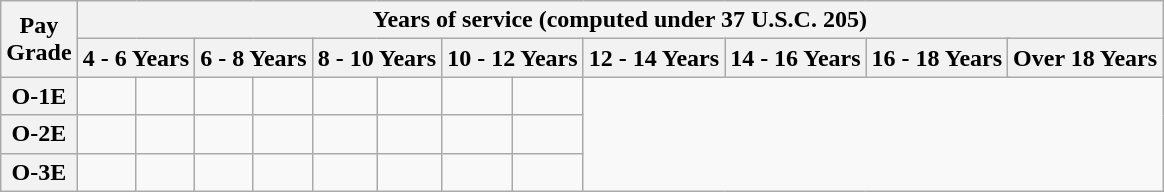<table class="wikitable">
<tr>
<th rowspan="2" scope="col">Pay<br>Grade</th>
<th colspan="16" scope="col">Years of service (computed under 37 U.S.C. 205)</th>
</tr>
<tr>
<th colspan="2" scope="col">4 - 6 Years</th>
<th colspan="2" scope="col">6 - 8 Years</th>
<th colspan="2" scope="col">8 - 10 Years</th>
<th colspan="2" scope="col">10 - 12 Years</th>
<th colspan="2" scope="col">12 - 14 Years</th>
<th colspan="2" scope="col">14 - 16 Years</th>
<th colspan="2" scope="col">16 - 18 Years</th>
<th colspan="2" scope="col">Over 18 Years</th>
</tr>
<tr>
<th scope="row">O-1E</th>
<td></td>
<td></td>
<td></td>
<td></td>
<td></td>
<td></td>
<td></td>
<td></td>
</tr>
<tr>
<th scope="row">O-2E</th>
<td></td>
<td></td>
<td></td>
<td></td>
<td></td>
<td></td>
<td></td>
<td></td>
</tr>
<tr>
<th scope="row">O-3E</th>
<td></td>
<td></td>
<td></td>
<td></td>
<td></td>
<td></td>
<td></td>
<td></td>
</tr>
</table>
